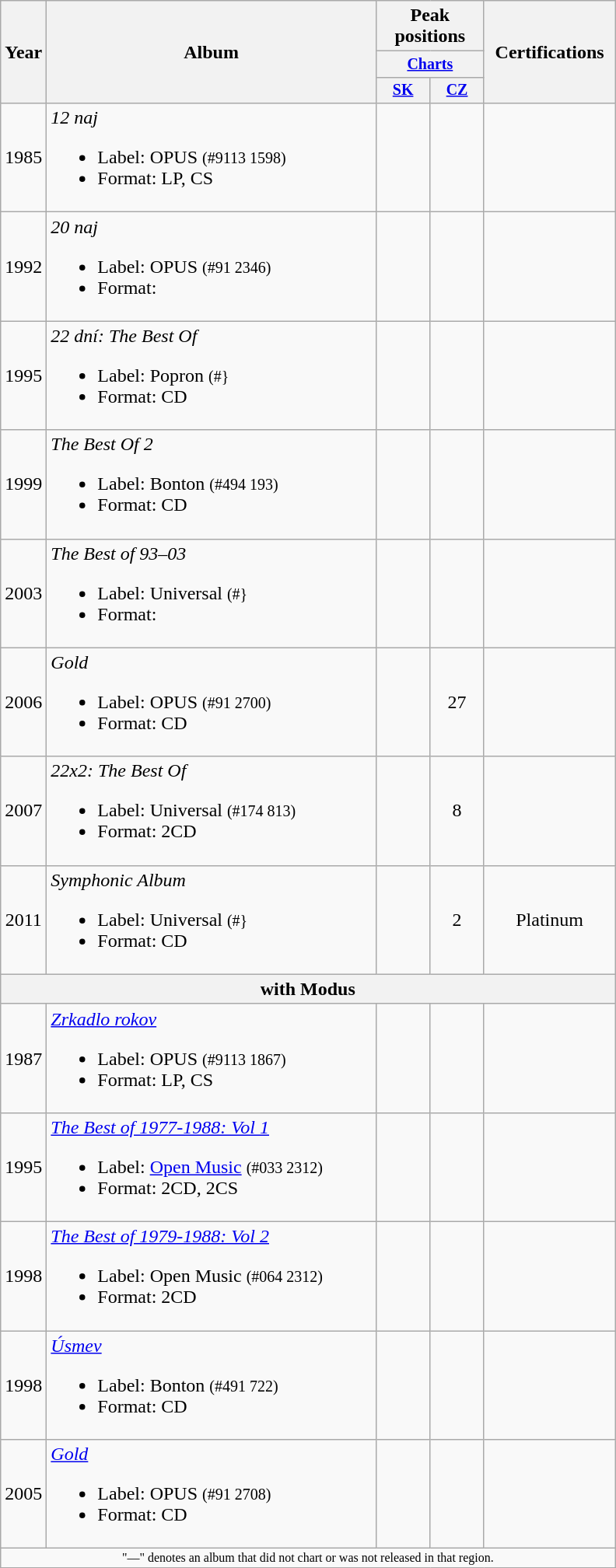<table class="wikitable" style="text-align:center;">
<tr>
<th rowspan="3" style="width:20px;">Year</th>
<th rowspan="3" style="width:275px;">Album</th>
<th colspan="2" style="width:80px;">Peak positions</th>
<th rowspan="3" style="width:105px;">Certifications</th>
</tr>
<tr style="font-size:smaller;">
<th colspan="2" style="width:80px;"><a href='#'>Charts</a></th>
</tr>
<tr style="font-size:smaller;">
<th style="width:40px;"><a href='#'>SK</a></th>
<th style="width:40px;"><a href='#'>CZ</a></th>
</tr>
<tr>
<td>1985</td>
<td style="text-align:left;"><em>12 naj</em><br><ul><li>Label: OPUS <small>(#9113 1598)</small></li><li>Format: LP, CS</li></ul></td>
<td></td>
<td></td>
<td></td>
</tr>
<tr>
<td>1992</td>
<td style="text-align:left;"><em>20 naj</em><br><ul><li>Label: OPUS <small>(#91 2346)</small></li><li>Format:</li></ul></td>
<td></td>
<td></td>
<td></td>
</tr>
<tr>
<td>1995</td>
<td style="text-align:left;"><em>22 dní: The Best Of</em><br><ul><li>Label: Popron <small>(#}</small></li><li>Format: CD</li></ul></td>
<td></td>
<td></td>
<td></td>
</tr>
<tr>
<td>1999</td>
<td style="text-align:left;"><em>The Best Of 2</em><br><ul><li>Label: Bonton <small>(#494 193)</small></li><li>Format: CD</li></ul></td>
<td></td>
<td></td>
<td></td>
</tr>
<tr>
<td>2003</td>
<td style="text-align:left;"><em>The Best of 93–03</em><br><ul><li>Label: Universal <small>(#}</small></li><li>Format:</li></ul></td>
<td></td>
<td></td>
<td></td>
</tr>
<tr>
<td>2006</td>
<td style="text-align:left;"><em>Gold</em><br><ul><li>Label: OPUS <small>(#91 2700)</small></li><li>Format: CD</li></ul></td>
<td></td>
<td>27</td>
<td></td>
</tr>
<tr>
<td>2007</td>
<td style="text-align:left;"><em>22x2: The Best Of</em><br><ul><li>Label: Universal <small>(#174 813)</small></li><li>Format: 2CD</li></ul></td>
<td></td>
<td>8</td>
<td></td>
</tr>
<tr>
<td>2011</td>
<td style="text-align:left;"><em>Symphonic Album</em><br><ul><li>Label: Universal <small>(#}</small></li><li>Format: CD</li></ul></td>
<td></td>
<td>2</td>
<td>Platinum</td>
</tr>
<tr>
<th colspan="6">with Modus</th>
</tr>
<tr>
<td>1987</td>
<td style="text-align:left;"><em><a href='#'>Zrkadlo rokov</a></em><br><ul><li>Label: OPUS <small>(#9113 1867)</small></li><li>Format: LP, CS</li></ul></td>
<td></td>
<td></td>
<td></td>
</tr>
<tr>
<td>1995</td>
<td style="text-align:left;"><em><a href='#'>The Best of 1977-1988: Vol 1</a></em><br><ul><li>Label: <a href='#'>Open Music</a> <small>(#033 2312)</small></li><li>Format: 2CD, 2CS</li></ul></td>
<td></td>
<td></td>
<td></td>
</tr>
<tr>
<td>1998</td>
<td style="text-align:left;"><em><a href='#'>The Best of 1979-1988: Vol 2</a></em><br><ul><li>Label: Open Music <small>(#064 2312)</small></li><li>Format: 2CD</li></ul></td>
<td></td>
<td></td>
<td></td>
</tr>
<tr>
<td>1998</td>
<td style="text-align:left;"><em><a href='#'>Úsmev</a></em><br><ul><li>Label: Bonton <small>(#491 722)</small></li><li>Format: CD</li></ul></td>
<td></td>
<td></td>
<td></td>
</tr>
<tr>
<td>2005</td>
<td style="text-align:left;"><em><a href='#'>Gold</a></em><br><ul><li>Label: OPUS <small>(#91 2708)</small></li><li>Format: CD</li></ul></td>
<td></td>
<td></td>
<td></td>
</tr>
<tr>
<td colspan="6" style="font-size: 8pt">"—" denotes an album that did not chart or was not released in that region.</td>
</tr>
</table>
